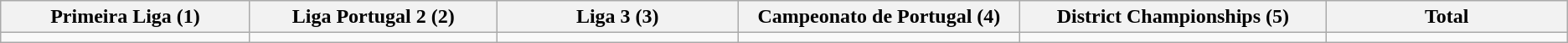<table class="wikitable">
<tr>
<th width="5%">Primeira Liga (1)</th>
<th width="5%">Liga Portugal 2 (2)</th>
<th width="5%">Liga 3 (3)</th>
<th width="5%">Campeonato de Portugal (4)</th>
<th width="5%">District Championships (5)</th>
<th width="5%">Total</th>
</tr>
<tr>
<td></td>
<td></td>
<td></td>
<td></td>
<td></td>
<td></td>
</tr>
</table>
